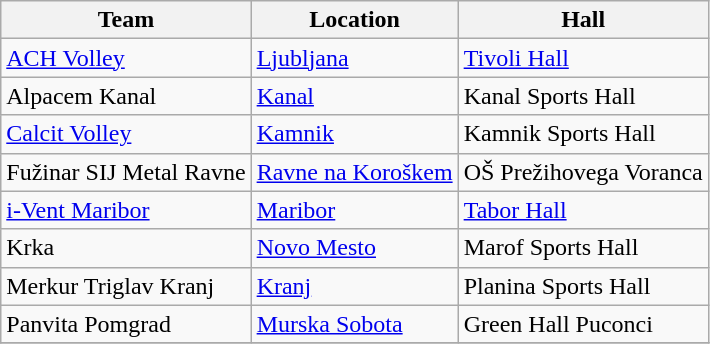<table class="wikitable sortable" style="text-align: left;">
<tr>
<th>Team</th>
<th>Location</th>
<th>Hall</th>
</tr>
<tr>
<td><a href='#'>ACH Volley</a></td>
<td><a href='#'>Ljubljana</a></td>
<td><a href='#'>Tivoli Hall</a></td>
</tr>
<tr>
<td>Alpacem Kanal</td>
<td><a href='#'>Kanal</a></td>
<td>Kanal Sports Hall</td>
</tr>
<tr>
<td><a href='#'>Calcit Volley</a></td>
<td><a href='#'>Kamnik</a></td>
<td>Kamnik Sports Hall</td>
</tr>
<tr>
<td>Fužinar SIJ Metal Ravne</td>
<td><a href='#'>Ravne na Koroškem</a></td>
<td>OŠ Prežihovega Voranca</td>
</tr>
<tr>
<td><a href='#'>i-Vent Maribor</a></td>
<td><a href='#'>Maribor</a></td>
<td><a href='#'>Tabor Hall</a></td>
</tr>
<tr>
<td>Krka</td>
<td><a href='#'>Novo Mesto</a></td>
<td>Marof Sports Hall</td>
</tr>
<tr>
<td>Merkur Triglav Kranj</td>
<td><a href='#'>Kranj</a></td>
<td>Planina Sports Hall</td>
</tr>
<tr>
<td>Panvita Pomgrad</td>
<td><a href='#'>Murska Sobota</a></td>
<td>Green Hall Puconci</td>
</tr>
<tr>
</tr>
</table>
